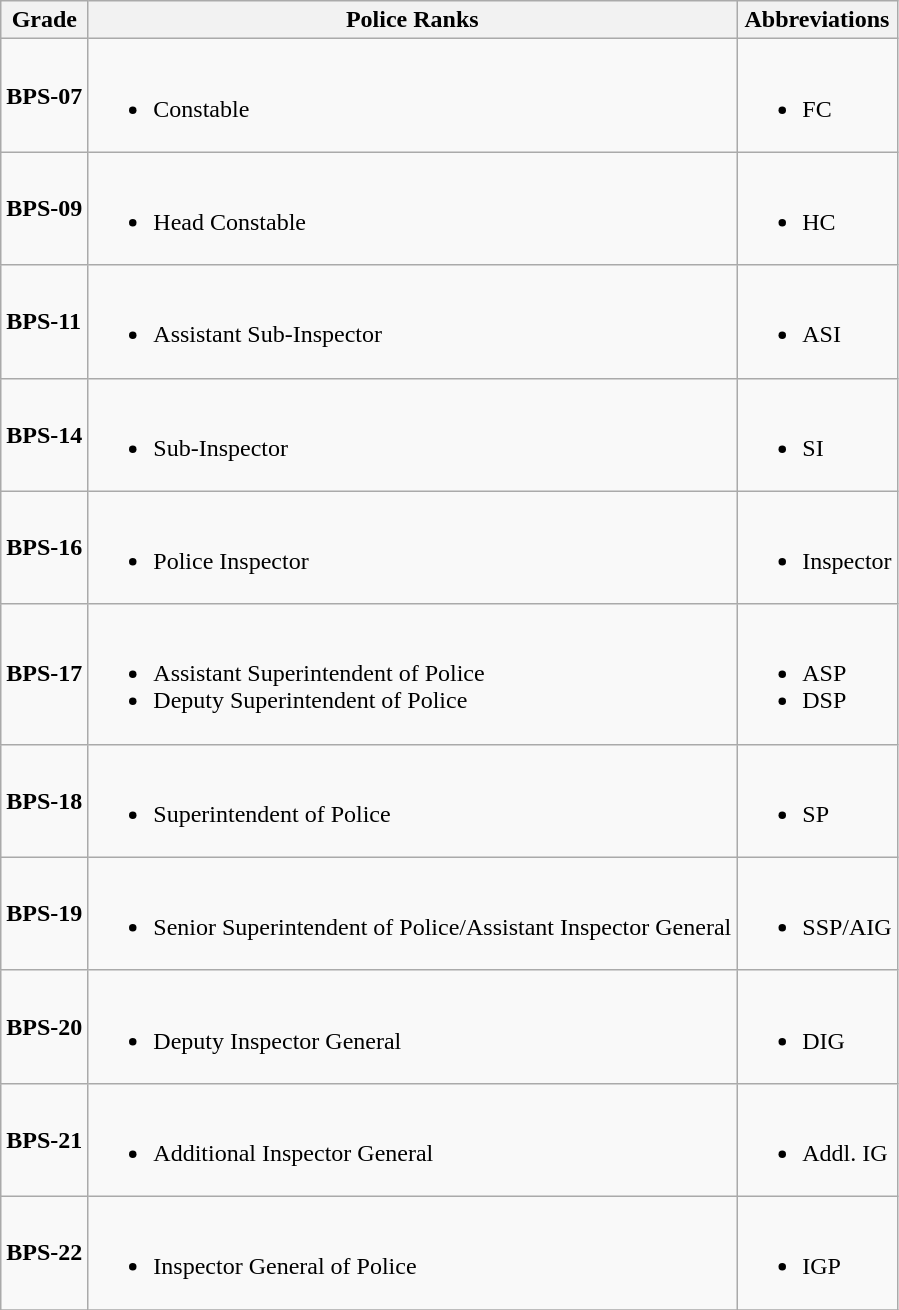<table class="wikitable">
<tr>
<th>Grade</th>
<th>Police Ranks</th>
<th>Abbreviations</th>
</tr>
<tr>
<td><strong>BPS-07</strong></td>
<td><br><ul><li>Constable</li></ul></td>
<td><br><ul><li>FC</li></ul></td>
</tr>
<tr>
<td><strong>BPS-09</strong></td>
<td><br><ul><li>Head Constable</li></ul></td>
<td><br><ul><li>HC</li></ul></td>
</tr>
<tr>
<td><strong>BPS-11</strong></td>
<td><br><ul><li>Assistant Sub-Inspector</li></ul></td>
<td><br><ul><li>ASI</li></ul></td>
</tr>
<tr>
<td><strong>BPS-14</strong></td>
<td><br><ul><li>Sub-Inspector</li></ul></td>
<td><br><ul><li>SI</li></ul></td>
</tr>
<tr>
<td><strong>BPS-16</strong></td>
<td><br><ul><li>Police Inspector</li></ul></td>
<td><br><ul><li>Inspector</li></ul></td>
</tr>
<tr>
<td><strong>BPS-17</strong></td>
<td><br><ul><li>Assistant Superintendent of Police</li><li>Deputy Superintendent of Police</li></ul></td>
<td><br><ul><li>ASP</li><li>DSP</li></ul></td>
</tr>
<tr>
<td><strong>BPS-18</strong></td>
<td><br><ul><li>Superintendent of Police</li></ul></td>
<td><br><ul><li>SP</li></ul></td>
</tr>
<tr>
<td><strong>BPS-19</strong></td>
<td><br><ul><li>Senior Superintendent of Police/Assistant Inspector General</li></ul></td>
<td><br><ul><li>SSP/AIG</li></ul></td>
</tr>
<tr>
<td><strong>BPS-20</strong></td>
<td><br><ul><li>Deputy Inspector General</li></ul></td>
<td><br><ul><li>DIG</li></ul></td>
</tr>
<tr>
<td><strong>BPS-21</strong></td>
<td><br><ul><li>Additional Inspector General</li></ul></td>
<td><br><ul><li>Addl. IG</li></ul></td>
</tr>
<tr>
<td><strong>BPS-22</strong></td>
<td><br><ul><li>Inspector General of Police</li></ul></td>
<td><br><ul><li>IGP</li></ul></td>
</tr>
<tr>
</tr>
</table>
